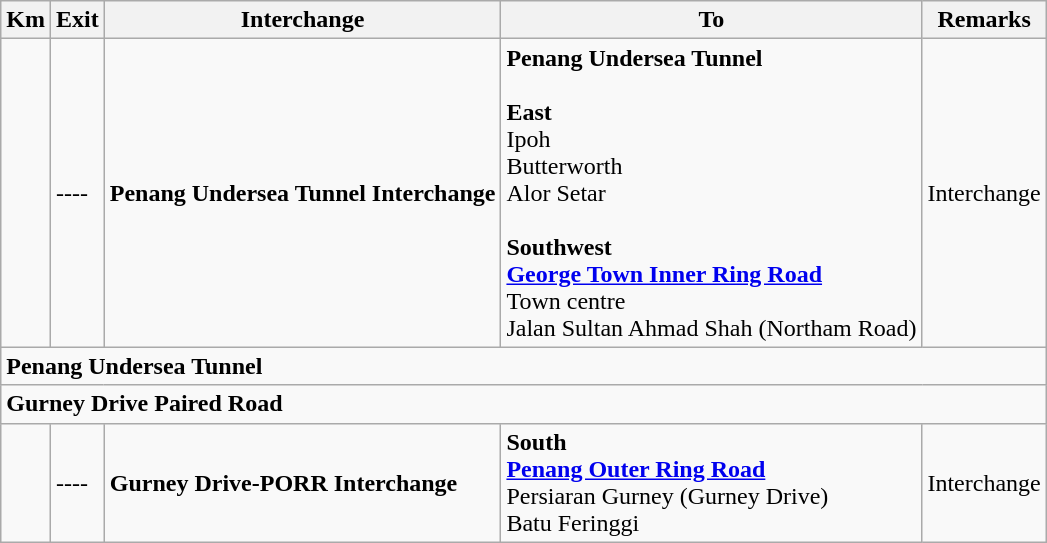<table class="wikitable">
<tr>
<th>Km</th>
<th>Exit</th>
<th>Interchange</th>
<th>To</th>
<th>Remarks</th>
</tr>
<tr>
<td></td>
<td>----</td>
<td><strong>Penang Undersea Tunnel Interchange</strong></td>
<td> <strong>Penang Undersea Tunnel</strong><br><br><strong>East</strong><br>Ipoh<br>Butterworth<br>Alor Setar<br><br><strong>Southwest</strong><br><strong><a href='#'>George Town Inner Ring Road</a></strong><br>Town centre<br>Jalan Sultan Ahmad Shah (Northam Road)</td>
<td>Interchange</td>
</tr>
<tr>
<td style="width:600px" colspan="6" style="text-align:center; background:orange;"><strong><span> Penang Undersea Tunnel</span></strong></td>
</tr>
<tr>
<td style="width:600px" colspan="6" style="text-align:center; background:orange;"><strong><span> Gurney Drive Paired Road</span></strong></td>
</tr>
<tr>
<td></td>
<td>----</td>
<td><strong>Gurney Drive-PORR Interchange</strong></td>
<td><strong>South</strong><br> <strong><a href='#'>Penang Outer Ring Road</a></strong><br>Persiaran Gurney (Gurney Drive)<br>Batu Feringgi</td>
<td>Interchange</td>
</tr>
</table>
